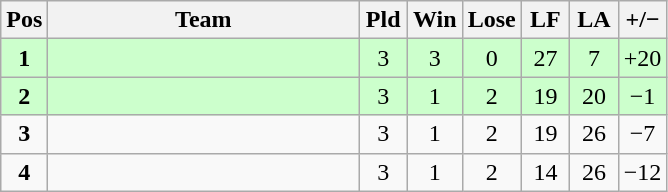<table class="wikitable" style="font-size: 100%">
<tr>
<th width=20>Pos</th>
<th width=200>Team</th>
<th width=25>Pld</th>
<th width=25>Win</th>
<th width=25>Lose</th>
<th width=25>LF</th>
<th width=25>LA</th>
<th width=25>+/−</th>
</tr>
<tr align=center style="background: #ccffcc;">
<td><strong>1</strong></td>
<td align="left"></td>
<td>3</td>
<td>3</td>
<td>0</td>
<td>27</td>
<td>7</td>
<td>+20</td>
</tr>
<tr align=center style="background: #ccffcc;">
<td><strong>2</strong></td>
<td align="left"></td>
<td>3</td>
<td>1</td>
<td>2</td>
<td>19</td>
<td>20</td>
<td>−1</td>
</tr>
<tr align=center>
<td><strong>3</strong></td>
<td align="left"></td>
<td>3</td>
<td>1</td>
<td>2</td>
<td>19</td>
<td>26</td>
<td>−7</td>
</tr>
<tr align=center>
<td><strong>4</strong></td>
<td align="left"></td>
<td>3</td>
<td>1</td>
<td>2</td>
<td>14</td>
<td>26</td>
<td>−12</td>
</tr>
</table>
